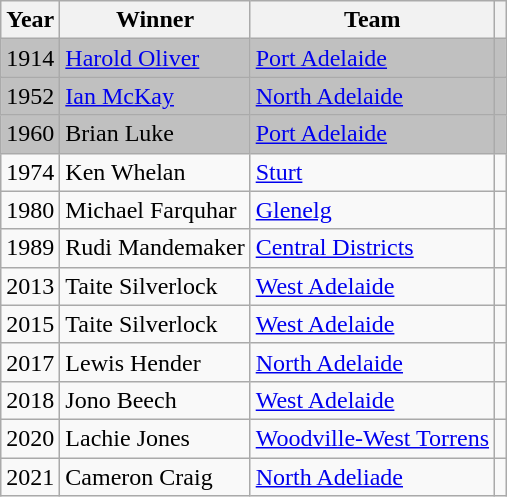<table class="wikitable">
<tr>
<th>Year</th>
<th>Winner</th>
<th>Team</th>
<th></th>
</tr>
<tr style="background:#C0C0C0;">
<td>1914</td>
<td><a href='#'>Harold Oliver</a></td>
<td><a href='#'>Port Adelaide</a></td>
<td></td>
</tr>
<tr style="background:#C0C0C0;">
<td>1952</td>
<td><a href='#'>Ian McKay</a></td>
<td><a href='#'>North Adelaide</a></td>
<td></td>
</tr>
<tr style="background:#C0C0C0;">
<td>1960</td>
<td>Brian Luke</td>
<td><a href='#'>Port Adelaide</a></td>
<td></td>
</tr>
<tr>
<td>1974</td>
<td>Ken Whelan</td>
<td><a href='#'>Sturt</a></td>
<td></td>
</tr>
<tr>
<td>1980</td>
<td>Michael Farquhar</td>
<td><a href='#'>Glenelg</a></td>
<td></td>
</tr>
<tr>
<td>1989</td>
<td>Rudi Mandemaker</td>
<td><a href='#'>Central Districts</a></td>
<td></td>
</tr>
<tr>
<td>2013</td>
<td>Taite Silverlock</td>
<td><a href='#'>West Adelaide</a></td>
<td></td>
</tr>
<tr>
<td>2015</td>
<td>Taite Silverlock</td>
<td><a href='#'>West Adelaide</a></td>
<td></td>
</tr>
<tr>
<td>2017</td>
<td>Lewis Hender</td>
<td><a href='#'>North Adelaide</a></td>
<td></td>
</tr>
<tr>
<td>2018</td>
<td>Jono Beech</td>
<td><a href='#'>West Adelaide</a></td>
<td></td>
</tr>
<tr>
<td>2020</td>
<td>Lachie Jones</td>
<td><a href='#'>Woodville-West Torrens</a></td>
<td></td>
</tr>
<tr>
<td>2021</td>
<td>Cameron Craig</td>
<td><a href='#'>North Adeliade</a></td>
<td></td>
</tr>
</table>
